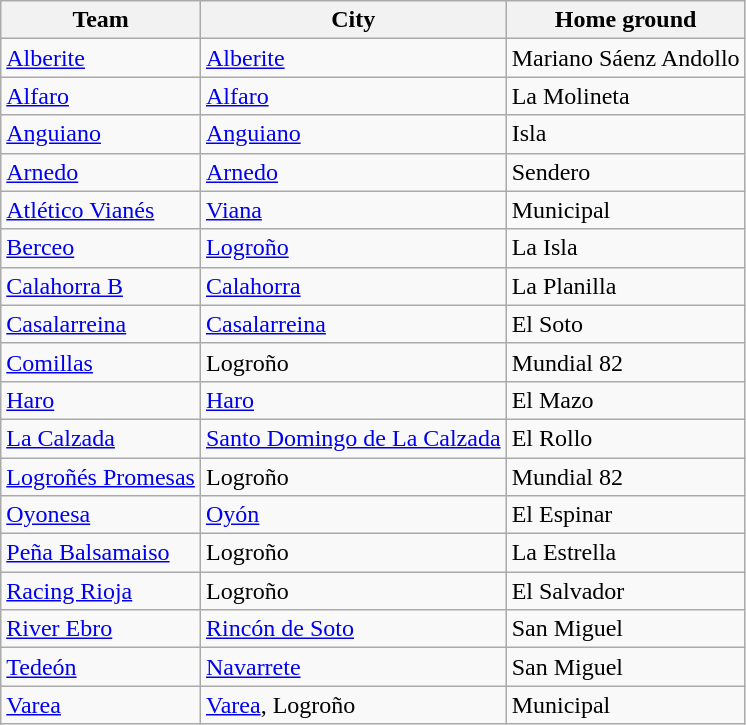<table class="wikitable sortable">
<tr>
<th>Team</th>
<th>City</th>
<th>Home ground</th>
</tr>
<tr>
<td><a href='#'>Alberite</a></td>
<td><a href='#'>Alberite</a></td>
<td>Mariano Sáenz Andollo</td>
</tr>
<tr>
<td><a href='#'>Alfaro</a></td>
<td><a href='#'>Alfaro</a></td>
<td>La Molineta</td>
</tr>
<tr>
<td><a href='#'>Anguiano</a></td>
<td><a href='#'>Anguiano</a></td>
<td>Isla</td>
</tr>
<tr>
<td><a href='#'>Arnedo</a></td>
<td><a href='#'>Arnedo</a></td>
<td>Sendero</td>
</tr>
<tr>
<td><a href='#'>Atlético Vianés</a></td>
<td><a href='#'>Viana</a> </td>
<td>Municipal</td>
</tr>
<tr>
<td><a href='#'>Berceo</a></td>
<td><a href='#'>Logroño</a></td>
<td>La Isla</td>
</tr>
<tr>
<td><a href='#'>Calahorra B</a></td>
<td><a href='#'>Calahorra</a></td>
<td>La Planilla</td>
</tr>
<tr>
<td><a href='#'>Casalarreina</a></td>
<td><a href='#'>Casalarreina</a></td>
<td>El Soto</td>
</tr>
<tr>
<td><a href='#'>Comillas</a></td>
<td>Logroño</td>
<td>Mundial 82</td>
</tr>
<tr>
<td><a href='#'>Haro</a></td>
<td><a href='#'>Haro</a></td>
<td>El Mazo</td>
</tr>
<tr>
<td><a href='#'>La Calzada</a></td>
<td><a href='#'>Santo Domingo de La Calzada</a></td>
<td>El Rollo</td>
</tr>
<tr>
<td><a href='#'>Logroñés Promesas</a></td>
<td>Logroño</td>
<td>Mundial 82</td>
</tr>
<tr>
<td><a href='#'>Oyonesa</a></td>
<td><a href='#'>Oyón</a> </td>
<td>El Espinar</td>
</tr>
<tr>
<td><a href='#'>Peña Balsamaiso</a></td>
<td>Logroño</td>
<td>La Estrella</td>
</tr>
<tr>
<td><a href='#'>Racing Rioja</a></td>
<td>Logroño</td>
<td>El Salvador</td>
</tr>
<tr>
<td><a href='#'>River Ebro</a></td>
<td><a href='#'>Rincón de Soto</a></td>
<td>San Miguel</td>
</tr>
<tr>
<td><a href='#'>Tedeón</a></td>
<td><a href='#'>Navarrete</a></td>
<td>San Miguel</td>
</tr>
<tr>
<td><a href='#'>Varea</a></td>
<td><a href='#'>Varea</a>, Logroño</td>
<td>Municipal</td>
</tr>
</table>
